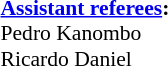<table width=50% style="font-size: 90%">
<tr>
<td><br><strong><a href='#'>Assistant referees</a>:</strong>
<br>Pedro Kanombo
<br>Ricardo Daniel</td>
</tr>
</table>
